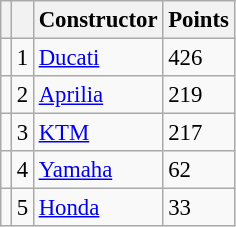<table class="wikitable" style="font-size: 95%;">
<tr>
<th></th>
<th></th>
<th>Constructor</th>
<th>Points</th>
</tr>
<tr>
<td></td>
<td align=center>1</td>
<td> <a href='#'>Ducati</a></td>
<td align=left>426</td>
</tr>
<tr>
<td></td>
<td align=center>2</td>
<td> <a href='#'>Aprilia</a></td>
<td align=left>219</td>
</tr>
<tr>
<td></td>
<td align=center>3</td>
<td> <a href='#'>KTM</a></td>
<td align=left>217</td>
</tr>
<tr>
<td></td>
<td align=center>4</td>
<td> <a href='#'>Yamaha</a></td>
<td align=left>62</td>
</tr>
<tr>
<td></td>
<td align=center>5</td>
<td> <a href='#'>Honda</a></td>
<td align=left>33</td>
</tr>
</table>
